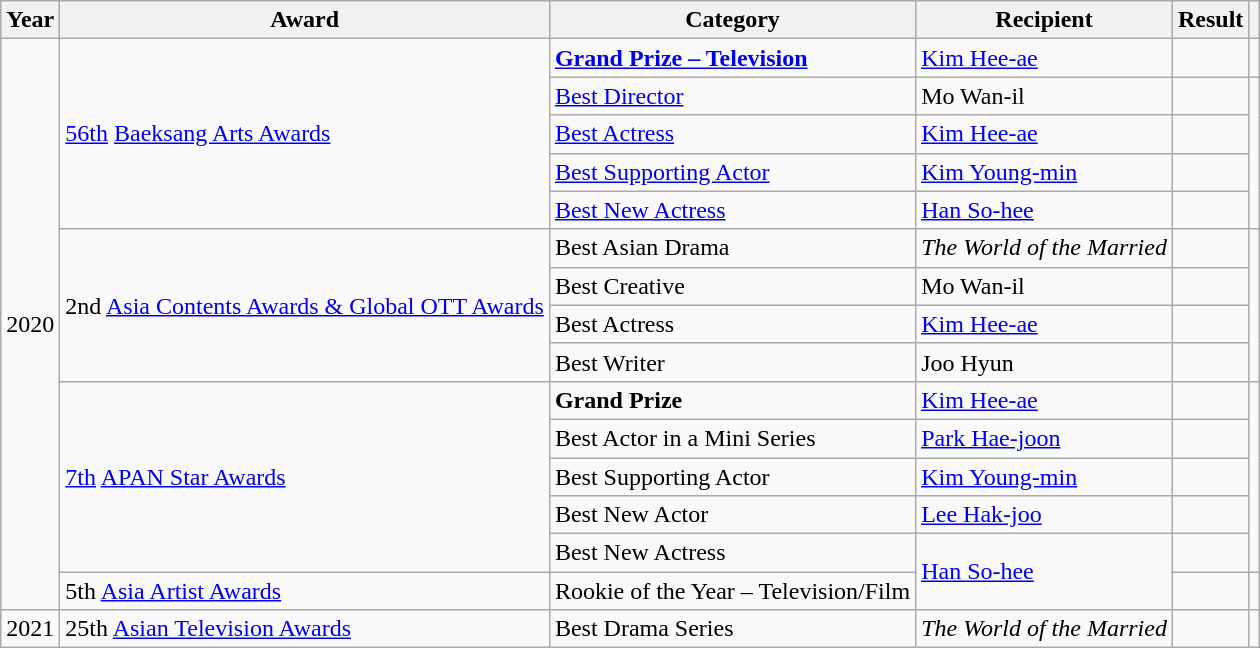<table class=wikitable>
<tr>
<th scope="col">Year</th>
<th>Award</th>
<th scope="col">Category</th>
<th>Recipient</th>
<th scope="col">Result</th>
<th scope="col" class="unsortable"></th>
</tr>
<tr>
<td rowspan="15">2020</td>
<td rowspan="5"><a href='#'>56th</a> <a href='#'>Baeksang Arts Awards</a></td>
<td><strong><a href='#'>Grand Prize – Television</a></strong></td>
<td><a href='#'>Kim Hee-ae</a></td>
<td></td>
<td style="text-align: center"></td>
</tr>
<tr>
<td><a href='#'>Best Director</a></td>
<td>Mo Wan-il</td>
<td></td>
<td rowspan="4" style="text-align: center"><br></td>
</tr>
<tr>
<td><a href='#'>Best Actress</a></td>
<td><a href='#'>Kim Hee-ae</a></td>
<td></td>
</tr>
<tr>
<td><a href='#'>Best Supporting Actor</a></td>
<td><a href='#'>Kim Young-min</a></td>
<td></td>
</tr>
<tr>
<td><a href='#'>Best New Actress</a></td>
<td><a href='#'>Han So-hee</a></td>
<td></td>
</tr>
<tr>
<td rowspan="4">2nd <a href='#'>Asia Contents Awards & Global OTT Awards</a></td>
<td>Best Asian Drama</td>
<td><em>The World of the Married</em></td>
<td></td>
<td rowspan="4" style="text-align: center"><br></td>
</tr>
<tr>
<td>Best Creative</td>
<td>Mo Wan-il</td>
<td></td>
</tr>
<tr>
<td>Best Actress</td>
<td><a href='#'>Kim Hee-ae</a></td>
<td></td>
</tr>
<tr>
<td>Best Writer</td>
<td>Joo Hyun</td>
<td></td>
</tr>
<tr>
<td rowspan = "5"><a href='#'>7th</a> <a href='#'>APAN Star Awards</a></td>
<td><strong>Grand Prize</strong></td>
<td><a href='#'>Kim Hee-ae</a></td>
<td></td>
<td rowspan="5" style="text-align: center"></td>
</tr>
<tr>
<td>Best Actor in a Mini Series</td>
<td><a href='#'>Park Hae-joon</a></td>
<td></td>
</tr>
<tr>
<td>Best Supporting Actor</td>
<td><a href='#'>Kim Young-min</a></td>
<td></td>
</tr>
<tr>
<td>Best New Actor</td>
<td><a href='#'>Lee Hak-joo</a></td>
<td></td>
</tr>
<tr>
<td>Best New Actress</td>
<td rowspan="2"><a href='#'>Han So-hee</a></td>
<td></td>
</tr>
<tr>
<td>5th <a href='#'>Asia Artist Awards</a></td>
<td>Rookie of the Year – Television/Film</td>
<td></td>
<td style="text-align: center"></td>
</tr>
<tr>
<td>2021</td>
<td>25th <a href='#'>Asian Television Awards</a></td>
<td>Best Drama Series</td>
<td><em>The World of the Married</em></td>
<td></td>
<td style="text-align: center"></td>
</tr>
</table>
